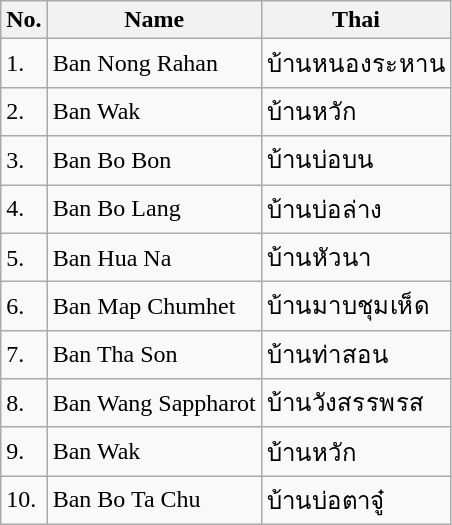<table class="wikitable sortable">
<tr>
<th>No.</th>
<th>Name</th>
<th>Thai</th>
</tr>
<tr>
<td>1.</td>
<td>Ban Nong Rahan</td>
<td>บ้านหนองระหาน</td>
</tr>
<tr>
<td>2.</td>
<td>Ban Wak</td>
<td>บ้านหวัก</td>
</tr>
<tr>
<td>3.</td>
<td>Ban Bo Bon</td>
<td>บ้านบ่อบน</td>
</tr>
<tr>
<td>4.</td>
<td>Ban Bo Lang</td>
<td>บ้านบ่อล่าง</td>
</tr>
<tr>
<td>5.</td>
<td>Ban Hua Na</td>
<td>บ้านหัวนา</td>
</tr>
<tr>
<td>6.</td>
<td>Ban Map Chumhet</td>
<td>บ้านมาบชุมเห็ด</td>
</tr>
<tr>
<td>7.</td>
<td>Ban Tha Son</td>
<td>บ้านท่าสอน</td>
</tr>
<tr>
<td>8.</td>
<td>Ban Wang Sappharot</td>
<td>บ้านวังสรรพรส</td>
</tr>
<tr>
<td>9.</td>
<td>Ban Wak</td>
<td>บ้านหวัก</td>
</tr>
<tr>
<td>10.</td>
<td>Ban Bo Ta Chu</td>
<td>บ้านบ่อตาจู๋</td>
</tr>
</table>
